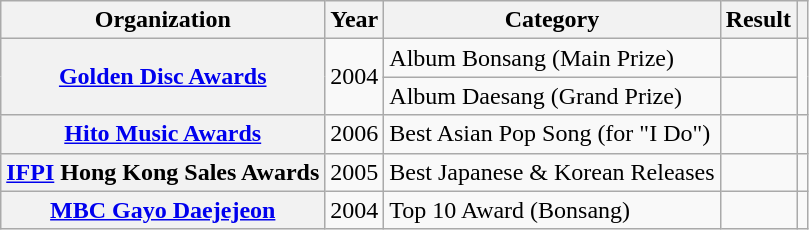<table class="wikitable plainrowheaders sortable">
<tr>
<th>Organization</th>
<th>Year</th>
<th>Category</th>
<th>Result</th>
<th scope="col" class="unsortable"></th>
</tr>
<tr>
<th rowspan="2" scope="row"><a href='#'>Golden Disc Awards</a></th>
<td rowspan="2" scope="row" style="text-align:center;">2004</td>
<td>Album Bonsang (Main Prize)</td>
<td></td>
<td rowspan="2" style="text-align:center;"></td>
</tr>
<tr>
<td>Album Daesang (Grand Prize)</td>
<td></td>
</tr>
<tr>
<th scope="row"><a href='#'>Hito Music Awards</a></th>
<td style="text-align:center;">2006</td>
<td>Best Asian Pop Song (for "I Do")</td>
<td></td>
<td style="text-align:center;"></td>
</tr>
<tr>
<th scope="row"><a href='#'>IFPI</a> Hong Kong Sales Awards</th>
<td style="text-align:center;">2005</td>
<td>Best Japanese & Korean Releases</td>
<td></td>
<td style="text-align:center;"></td>
</tr>
<tr>
<th scope="row"><a href='#'>MBC Gayo Daejejeon</a></th>
<td style="text-align:center;">2004</td>
<td>Top 10 Award (Bonsang)</td>
<td></td>
<td style="text-align:center;"></td>
</tr>
</table>
